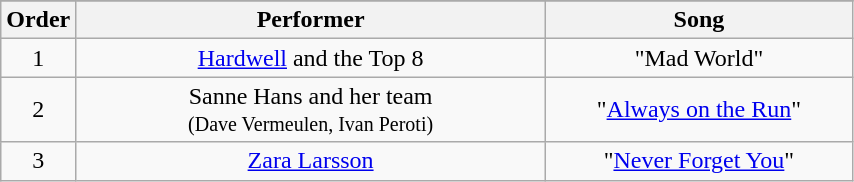<table class="wikitable" style="text-align:center; width:45%;">
<tr>
</tr>
<tr>
<th style="width:01%;">Order</th>
<th style="width:60%;">Performer</th>
<th style="width:39%;">Song</th>
</tr>
<tr>
<td>1</td>
<td><a href='#'>Hardwell</a> and the Top 8</td>
<td>"Mad World"</td>
</tr>
<tr>
<td>2</td>
<td>Sanne Hans and her team <br><small>(Dave Vermeulen, Ivan Peroti)</small></td>
<td>"<a href='#'>Always on the Run</a>"</td>
</tr>
<tr>
<td>3</td>
<td><a href='#'>Zara Larsson</a></td>
<td>"<a href='#'>Never Forget You</a>"</td>
</tr>
</table>
